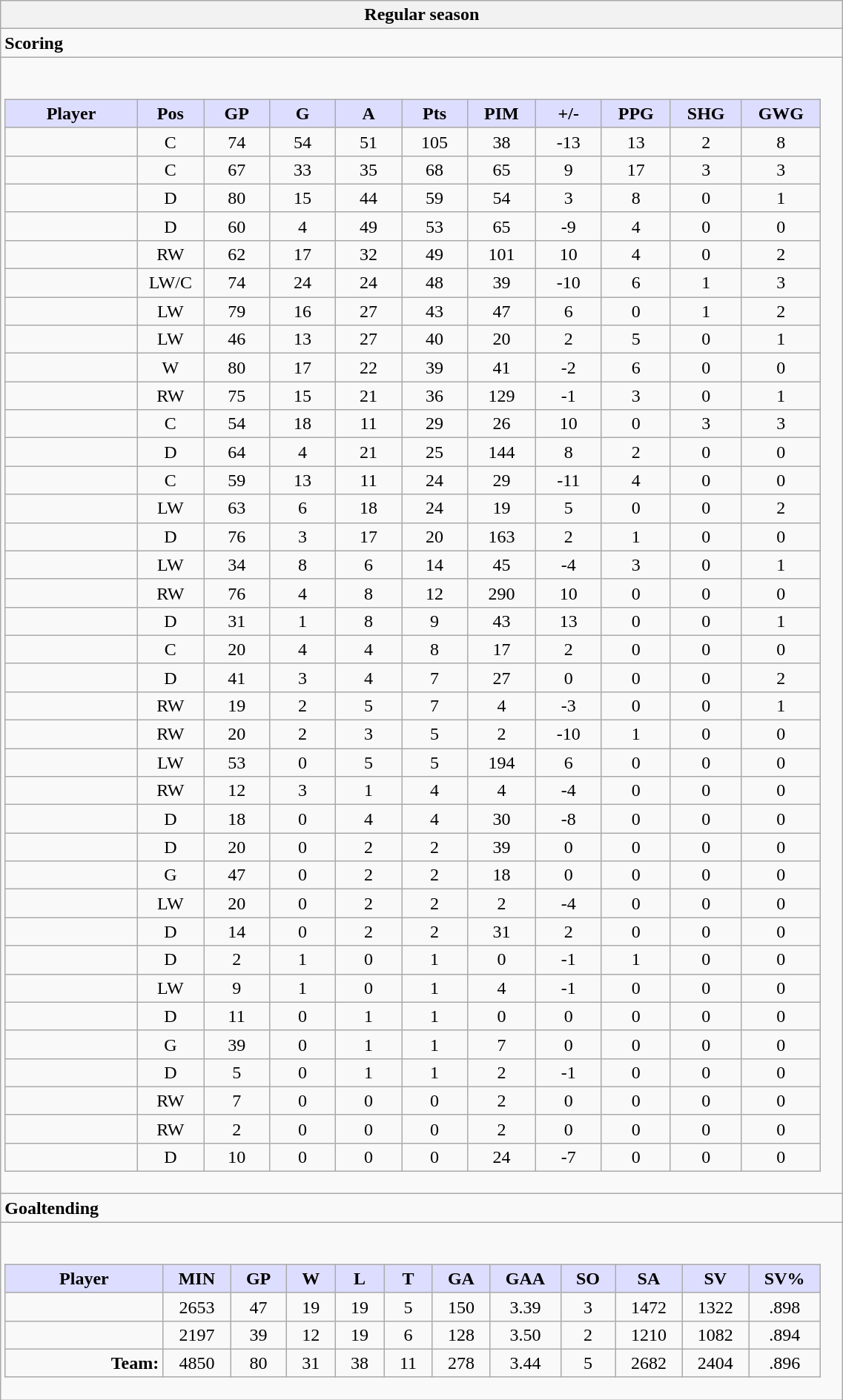<table class="wikitable collapsible" style="width:60%;">
<tr>
<th>Regular season</th>
</tr>
<tr>
<td class="tocccolors"><strong>Scoring</strong></td>
</tr>
<tr>
<td><br><table class="wikitable sortable">
<tr style="text-align:center;">
<th style="background:#ddf; width:10%;">Player</th>
<th style="background:#ddf; width:3%;" title="Position">Pos</th>
<th style="background:#ddf; width:5%;" title="Games played">GP</th>
<th style="background:#ddf; width:5%;" title="Goals">G</th>
<th style="background:#ddf; width:5%;" title="Assists">A</th>
<th style="background:#ddf; width:5%;" title="Points">Pts</th>
<th style="background:#ddf; width:5%;" title="Penalties in Minutes">PIM</th>
<th style="background:#ddf; width:5%;" title="Plus/minus">+/-</th>
<th style="background:#ddf; width:5%;" title="Power play goals">PPG</th>
<th style="background:#ddf; width:5%;" title="Short-handed goals">SHG</th>
<th style="background:#ddf; width:5%;" title="Game-winning goals">GWG</th>
</tr>
<tr style="text-align:center;">
<td style="text-align:right;"></td>
<td>C</td>
<td>74</td>
<td>54</td>
<td>51</td>
<td>105</td>
<td>38</td>
<td>-13</td>
<td>13</td>
<td>2</td>
<td>8</td>
</tr>
<tr style="text-align:center;">
<td style="text-align:right;"></td>
<td>C</td>
<td>67</td>
<td>33</td>
<td>35</td>
<td>68</td>
<td>65</td>
<td>9</td>
<td>17</td>
<td>3</td>
<td>3</td>
</tr>
<tr style="text-align:center;">
<td style="text-align:right;"></td>
<td>D</td>
<td>80</td>
<td>15</td>
<td>44</td>
<td>59</td>
<td>54</td>
<td>3</td>
<td>8</td>
<td>0</td>
<td>1</td>
</tr>
<tr style="text-align:center;">
<td style="text-align:right;"></td>
<td>D</td>
<td>60</td>
<td>4</td>
<td>49</td>
<td>53</td>
<td>65</td>
<td>-9</td>
<td>4</td>
<td>0</td>
<td>0</td>
</tr>
<tr style="text-align:center;">
<td style="text-align:right;"></td>
<td>RW</td>
<td>62</td>
<td>17</td>
<td>32</td>
<td>49</td>
<td>101</td>
<td>10</td>
<td>4</td>
<td>0</td>
<td>2</td>
</tr>
<tr style="text-align:center;">
<td style="text-align:right;"></td>
<td>LW/C</td>
<td>74</td>
<td>24</td>
<td>24</td>
<td>48</td>
<td>39</td>
<td>-10</td>
<td>6</td>
<td>1</td>
<td>3</td>
</tr>
<tr style="text-align:center;">
<td style="text-align:right;"></td>
<td>LW</td>
<td>79</td>
<td>16</td>
<td>27</td>
<td>43</td>
<td>47</td>
<td>6</td>
<td>0</td>
<td>1</td>
<td>2</td>
</tr>
<tr style="text-align:center;">
<td style="text-align:right;"></td>
<td>LW</td>
<td>46</td>
<td>13</td>
<td>27</td>
<td>40</td>
<td>20</td>
<td>2</td>
<td>5</td>
<td>0</td>
<td>1</td>
</tr>
<tr style="text-align:center;">
<td style="text-align:right;"></td>
<td>W</td>
<td>80</td>
<td>17</td>
<td>22</td>
<td>39</td>
<td>41</td>
<td>-2</td>
<td>6</td>
<td>0</td>
<td>0</td>
</tr>
<tr style="text-align:center;">
<td style="text-align:right;"></td>
<td>RW</td>
<td>75</td>
<td>15</td>
<td>21</td>
<td>36</td>
<td>129</td>
<td>-1</td>
<td>3</td>
<td>0</td>
<td>1</td>
</tr>
<tr style="text-align:center;">
<td style="text-align:right;"></td>
<td>C</td>
<td>54</td>
<td>18</td>
<td>11</td>
<td>29</td>
<td>26</td>
<td>10</td>
<td>0</td>
<td>3</td>
<td>3</td>
</tr>
<tr style="text-align:center;">
<td style="text-align:right;"></td>
<td>D</td>
<td>64</td>
<td>4</td>
<td>21</td>
<td>25</td>
<td>144</td>
<td>8</td>
<td>2</td>
<td>0</td>
<td>0</td>
</tr>
<tr style="text-align:center;">
<td style="text-align:right;"></td>
<td>C</td>
<td>59</td>
<td>13</td>
<td>11</td>
<td>24</td>
<td>29</td>
<td>-11</td>
<td>4</td>
<td>0</td>
<td>0</td>
</tr>
<tr style="text-align:center;">
<td style="text-align:right;"></td>
<td>LW</td>
<td>63</td>
<td>6</td>
<td>18</td>
<td>24</td>
<td>19</td>
<td>5</td>
<td>0</td>
<td>0</td>
<td>2</td>
</tr>
<tr style="text-align:center;">
<td style="text-align:right;"></td>
<td>D</td>
<td>76</td>
<td>3</td>
<td>17</td>
<td>20</td>
<td>163</td>
<td>2</td>
<td>1</td>
<td>0</td>
<td>0</td>
</tr>
<tr style="text-align:center;">
<td style="text-align:right;"></td>
<td>LW</td>
<td>34</td>
<td>8</td>
<td>6</td>
<td>14</td>
<td>45</td>
<td>-4</td>
<td>3</td>
<td>0</td>
<td>1</td>
</tr>
<tr style="text-align:center;">
<td style="text-align:right;"></td>
<td>RW</td>
<td>76</td>
<td>4</td>
<td>8</td>
<td>12</td>
<td>290</td>
<td>10</td>
<td>0</td>
<td>0</td>
<td>0</td>
</tr>
<tr style="text-align:center;">
<td style="text-align:right;"></td>
<td>D</td>
<td>31</td>
<td>1</td>
<td>8</td>
<td>9</td>
<td>43</td>
<td>13</td>
<td>0</td>
<td>0</td>
<td>1</td>
</tr>
<tr style="text-align:center;">
<td style="text-align:right;"></td>
<td>C</td>
<td>20</td>
<td>4</td>
<td>4</td>
<td>8</td>
<td>17</td>
<td>2</td>
<td>0</td>
<td>0</td>
<td>0</td>
</tr>
<tr style="text-align:center;">
<td style="text-align:right;"></td>
<td>D</td>
<td>41</td>
<td>3</td>
<td>4</td>
<td>7</td>
<td>27</td>
<td>0</td>
<td>0</td>
<td>0</td>
<td>2</td>
</tr>
<tr style="text-align:center;">
<td style="text-align:right;"></td>
<td>RW</td>
<td>19</td>
<td>2</td>
<td>5</td>
<td>7</td>
<td>4</td>
<td>-3</td>
<td>0</td>
<td>0</td>
<td>1</td>
</tr>
<tr style="text-align:center;">
<td style="text-align:right;"></td>
<td>RW</td>
<td>20</td>
<td>2</td>
<td>3</td>
<td>5</td>
<td>2</td>
<td>-10</td>
<td>1</td>
<td>0</td>
<td>0</td>
</tr>
<tr style="text-align:center;">
<td style="text-align:right;"></td>
<td>LW</td>
<td>53</td>
<td>0</td>
<td>5</td>
<td>5</td>
<td>194</td>
<td>6</td>
<td>0</td>
<td>0</td>
<td>0</td>
</tr>
<tr style="text-align:center;">
<td style="text-align:right;"></td>
<td>RW</td>
<td>12</td>
<td>3</td>
<td>1</td>
<td>4</td>
<td>4</td>
<td>-4</td>
<td>0</td>
<td>0</td>
<td>0</td>
</tr>
<tr style="text-align:center;">
<td style="text-align:right;"></td>
<td>D</td>
<td>18</td>
<td>0</td>
<td>4</td>
<td>4</td>
<td>30</td>
<td>-8</td>
<td>0</td>
<td>0</td>
<td>0</td>
</tr>
<tr style="text-align:center;">
<td style="text-align:right;"></td>
<td>D</td>
<td>20</td>
<td>0</td>
<td>2</td>
<td>2</td>
<td>39</td>
<td>0</td>
<td>0</td>
<td>0</td>
<td>0</td>
</tr>
<tr style="text-align:center;">
<td style="text-align:right;"></td>
<td>G</td>
<td>47</td>
<td>0</td>
<td>2</td>
<td>2</td>
<td>18</td>
<td>0</td>
<td>0</td>
<td>0</td>
<td>0</td>
</tr>
<tr style="text-align:center;">
<td style="text-align:right;"></td>
<td>LW</td>
<td>20</td>
<td>0</td>
<td>2</td>
<td>2</td>
<td>2</td>
<td>-4</td>
<td>0</td>
<td>0</td>
<td>0</td>
</tr>
<tr style="text-align:center;">
<td style="text-align:right;"></td>
<td>D</td>
<td>14</td>
<td>0</td>
<td>2</td>
<td>2</td>
<td>31</td>
<td>2</td>
<td>0</td>
<td>0</td>
<td>0</td>
</tr>
<tr style="text-align:center;">
<td style="text-align:right;"></td>
<td>D</td>
<td>2</td>
<td>1</td>
<td>0</td>
<td>1</td>
<td>0</td>
<td>-1</td>
<td>1</td>
<td>0</td>
<td>0</td>
</tr>
<tr style="text-align:center;">
<td style="text-align:right;"></td>
<td>LW</td>
<td>9</td>
<td>1</td>
<td>0</td>
<td>1</td>
<td>4</td>
<td>-1</td>
<td>0</td>
<td>0</td>
<td>0</td>
</tr>
<tr style="text-align:center;">
<td style="text-align:right;"></td>
<td>D</td>
<td>11</td>
<td>0</td>
<td>1</td>
<td>1</td>
<td>0</td>
<td>0</td>
<td>0</td>
<td>0</td>
<td>0</td>
</tr>
<tr style="text-align:center;">
<td style="text-align:right;"></td>
<td>G</td>
<td>39</td>
<td>0</td>
<td>1</td>
<td>1</td>
<td>7</td>
<td>0</td>
<td>0</td>
<td>0</td>
<td>0</td>
</tr>
<tr style="text-align:center;">
<td style="text-align:right;"></td>
<td>D</td>
<td>5</td>
<td>0</td>
<td>1</td>
<td>1</td>
<td>2</td>
<td>-1</td>
<td>0</td>
<td>0</td>
<td>0</td>
</tr>
<tr style="text-align:center;">
<td style="text-align:right;"></td>
<td>RW</td>
<td>7</td>
<td>0</td>
<td>0</td>
<td>0</td>
<td>2</td>
<td>0</td>
<td>0</td>
<td>0</td>
<td>0</td>
</tr>
<tr style="text-align:center;">
<td style="text-align:right;"></td>
<td>RW</td>
<td>2</td>
<td>0</td>
<td>0</td>
<td>0</td>
<td>2</td>
<td>0</td>
<td>0</td>
<td>0</td>
<td>0</td>
</tr>
<tr style="text-align:center;">
<td style="text-align:right;"></td>
<td>D</td>
<td>10</td>
<td>0</td>
<td>0</td>
<td>0</td>
<td>24</td>
<td>-7</td>
<td>0</td>
<td>0</td>
<td>0</td>
</tr>
</table>
</td>
</tr>
<tr>
<td class="toccolors"><strong>Goaltending</strong></td>
</tr>
<tr>
<td><br><table class="wikitable sortable">
<tr>
<th style="background:#ddf; width:10%;">Player</th>
<th style="width:3%; background:#ddf;" title="Minutes played">MIN</th>
<th style="width:3%; background:#ddf;" title="Games played in">GP</th>
<th style="width:3%; background:#ddf;" title="Wins">W</th>
<th style="width:3%; background:#ddf;" title="Losses">L</th>
<th style="width:3%; background:#ddf;" title="Ties">T</th>
<th style="width:3%; background:#ddf;" title="Goals against">GA</th>
<th style="width:3%; background:#ddf;" title="Goals against average">GAA</th>
<th style="width:3%; background:#ddf;" title="Shut-outs">SO</th>
<th style="width:3%; background:#ddf;" title="Shots against">SA</th>
<th style="width:3%; background:#ddf;" title="Shots saved">SV</th>
<th style="width:3%; background:#ddf;" title="Save percentage">SV%</th>
</tr>
<tr style="text-align:center;">
<td style="text-align:right;"></td>
<td>2653</td>
<td>47</td>
<td>19</td>
<td>19</td>
<td>5</td>
<td>150</td>
<td>3.39</td>
<td>3</td>
<td>1472</td>
<td>1322</td>
<td>.898</td>
</tr>
<tr style="text-align:center;">
<td style="text-align:right;"></td>
<td>2197</td>
<td>39</td>
<td>12</td>
<td>19</td>
<td>6</td>
<td>128</td>
<td>3.50</td>
<td>2</td>
<td>1210</td>
<td>1082</td>
<td>.894</td>
</tr>
<tr style="text-align:center;">
<td style="text-align:right;"><strong>Team:</strong></td>
<td>4850</td>
<td>80</td>
<td>31</td>
<td>38</td>
<td>11</td>
<td>278</td>
<td>3.44</td>
<td>5</td>
<td>2682</td>
<td>2404</td>
<td>.896</td>
</tr>
</table>
</td>
</tr>
</table>
